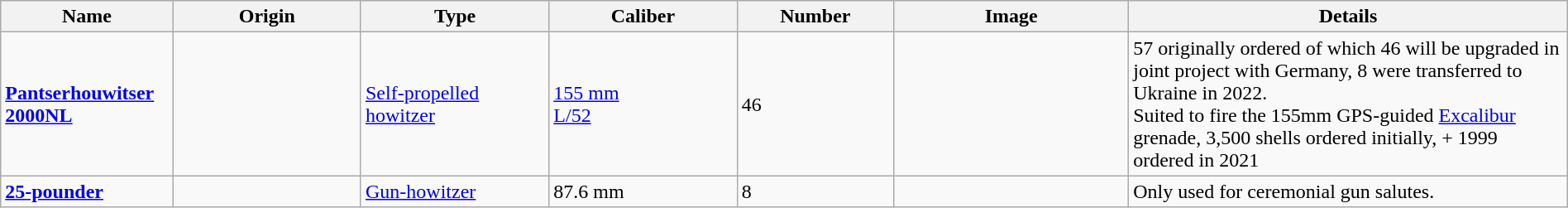<table class="wikitable" style="margin:auto; width:100%;">
<tr>
<th style="text-align: center; width:11%;">Name</th>
<th style="text-align: center; width:12%;">Origin</th>
<th style="text-align: center; width:12%;">Type</th>
<th style="text-align: center; width:12%;">Caliber</th>
<th style="text-align: center; width:10%;">Number</th>
<th style="text-align: center; width:15%;">Image</th>
<th style="text-align: center; width:28%;">Details</th>
</tr>
<tr>
<td><strong><a href='#'>Pantserhouwitser 2000NL</a></strong></td>
<td><small></small></td>
<td><a href='#'>Self-propelled howitzer</a></td>
<td><a href='#'>155 mm</a><br><a href='#'>L/52</a></td>
<td>46</td>
<td></td>
<td>57 originally ordered of which 46 will be upgraded in joint project with Germany, 8 were transferred to Ukraine in 2022.<br>Suited to fire the 155mm GPS-guided <a href='#'>Excalibur</a> grenade, 3,500 shells ordered initially, + 1999 ordered in 2021</td>
</tr>
<tr>
<td><strong><a href='#'>25-pounder</a></strong></td>
<td><small></small></td>
<td><a href='#'>Gun-howitzer</a></td>
<td>87.6 mm</td>
<td>8</td>
<td></td>
<td>Only used for ceremonial gun salutes.</td>
</tr>
</table>
